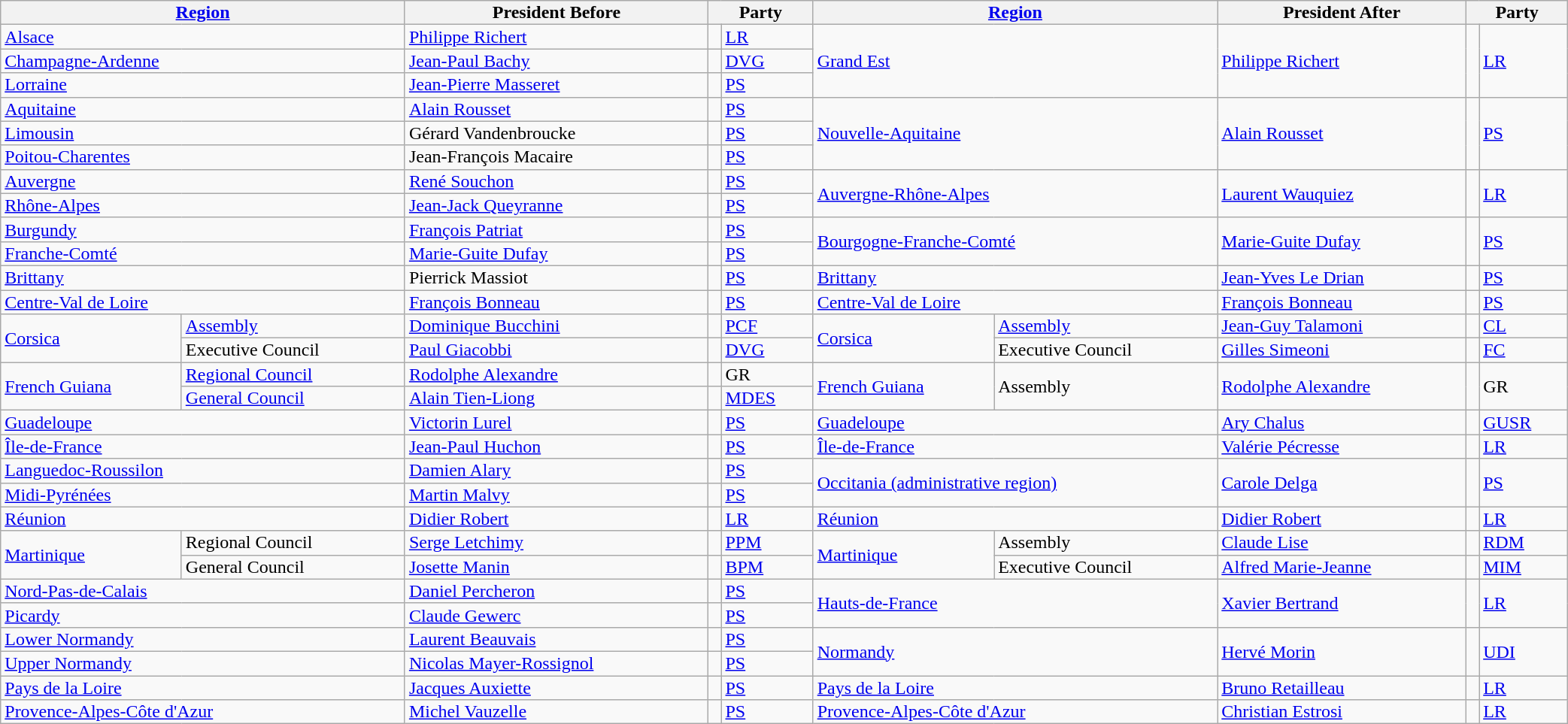<table class="wikitable collapsible" style="text-align: left;line-height:14px;"  width=110%>
<tr>
<th colspan=2><a href='#'>Region</a></th>
<th>President Before</th>
<th colspan=2>Party</th>
<th colspan=2><a href='#'>Region</a></th>
<th>President After</th>
<th colspan=2>Party</th>
</tr>
<tr>
<td colspan=2><a href='#'>Alsace</a></td>
<td><a href='#'>Philippe Richert</a></td>
<td bgcolor=></td>
<td><a href='#'>LR</a></td>
<td rowspan=3 colspan=2><a href='#'>Grand Est</a></td>
<td rowspan=3><a href='#'>Philippe Richert</a></td>
<td rowspan=3 bgcolor=></td>
<td rowspan=3><a href='#'>LR</a></td>
</tr>
<tr>
<td colspan=2><a href='#'>Champagne-Ardenne</a></td>
<td><a href='#'>Jean-Paul Bachy</a></td>
<td bgcolor=></td>
<td><a href='#'>DVG</a></td>
</tr>
<tr>
<td colspan=2><a href='#'>Lorraine</a></td>
<td><a href='#'>Jean-Pierre Masseret</a></td>
<td bgcolor=></td>
<td><a href='#'>PS</a></td>
</tr>
<tr>
<td colspan=2><a href='#'>Aquitaine</a></td>
<td><a href='#'>Alain Rousset</a></td>
<td bgcolor=></td>
<td><a href='#'>PS</a></td>
<td rowspan=3 colspan=2><a href='#'>Nouvelle-Aquitaine</a></td>
<td rowspan=3><a href='#'>Alain Rousset</a></td>
<td rowspan=3 bgcolor=></td>
<td rowspan=3><a href='#'>PS</a></td>
</tr>
<tr>
<td colspan=2><a href='#'>Limousin</a></td>
<td>Gérard Vandenbroucke</td>
<td bgcolor=></td>
<td><a href='#'>PS</a></td>
</tr>
<tr>
<td colspan=2><a href='#'>Poitou-Charentes</a></td>
<td>Jean-François Macaire</td>
<td bgcolor=></td>
<td><a href='#'>PS</a></td>
</tr>
<tr>
<td colspan=2><a href='#'>Auvergne</a></td>
<td><a href='#'>René Souchon</a></td>
<td bgcolor=></td>
<td><a href='#'>PS</a></td>
<td rowspan=2 colspan=2><a href='#'>Auvergne-Rhône-Alpes</a></td>
<td rowspan=2><a href='#'>Laurent Wauquiez</a></td>
<td rowspan=2 bgcolor=></td>
<td rowspan=2><a href='#'>LR</a></td>
</tr>
<tr>
<td colspan=2><a href='#'>Rhône-Alpes</a></td>
<td><a href='#'>Jean-Jack Queyranne</a></td>
<td bgcolor=></td>
<td><a href='#'>PS</a></td>
</tr>
<tr>
<td colspan=2><a href='#'>Burgundy</a></td>
<td><a href='#'>François Patriat</a></td>
<td bgcolor=></td>
<td><a href='#'>PS</a></td>
<td rowspan=2 colspan=2><a href='#'>Bourgogne-Franche-Comté</a></td>
<td rowspan=2><a href='#'>Marie-Guite Dufay</a></td>
<td rowspan=2 bgcolor=></td>
<td rowspan=2><a href='#'>PS</a></td>
</tr>
<tr>
<td colspan=2><a href='#'>Franche-Comté</a></td>
<td><a href='#'>Marie-Guite Dufay</a></td>
<td bgcolor=></td>
<td><a href='#'>PS</a></td>
</tr>
<tr>
<td colspan=2><a href='#'>Brittany</a></td>
<td>Pierrick Massiot</td>
<td bgcolor=></td>
<td><a href='#'>PS</a></td>
<td colspan=2><a href='#'>Brittany</a></td>
<td><a href='#'>Jean-Yves Le Drian</a></td>
<td bgcolor=></td>
<td><a href='#'>PS</a></td>
</tr>
<tr>
<td colspan=2><a href='#'>Centre-Val de Loire</a></td>
<td><a href='#'>François Bonneau</a></td>
<td bgcolor=></td>
<td><a href='#'>PS</a></td>
<td colspan=2><a href='#'>Centre-Val de Loire</a></td>
<td><a href='#'>François Bonneau</a></td>
<td bgcolor=></td>
<td><a href='#'>PS</a></td>
</tr>
<tr>
<td rowspan=2><a href='#'>Corsica</a></td>
<td><a href='#'>Assembly</a></td>
<td><a href='#'>Dominique Bucchini</a></td>
<td bgcolor=></td>
<td><a href='#'>PCF</a></td>
<td rowspan=2><a href='#'>Corsica</a></td>
<td><a href='#'>Assembly</a></td>
<td><a href='#'>Jean-Guy Talamoni</a></td>
<td bgcolor=></td>
<td><a href='#'>CL</a></td>
</tr>
<tr>
<td>Executive Council</td>
<td><a href='#'>Paul Giacobbi</a></td>
<td bgcolor=></td>
<td><a href='#'>DVG</a></td>
<td>Executive Council</td>
<td><a href='#'>Gilles Simeoni</a></td>
<td bgcolor=></td>
<td><a href='#'>FC</a></td>
</tr>
<tr>
<td rowspan=2><a href='#'>French Guiana</a></td>
<td><a href='#'>Regional Council</a></td>
<td><a href='#'>Rodolphe Alexandre</a></td>
<td bgcolor=></td>
<td>GR</td>
<td rowspan=2><a href='#'>French Guiana</a></td>
<td rowspan=2>Assembly</td>
<td rowspan=2><a href='#'>Rodolphe Alexandre</a></td>
<td rowspan=2 bgcolor=></td>
<td rowspan=2>GR</td>
</tr>
<tr>
<td><a href='#'>General Council</a></td>
<td><a href='#'>Alain Tien-Liong</a></td>
<td bgcolor=></td>
<td><a href='#'>MDES</a></td>
</tr>
<tr>
<td colspan=2><a href='#'>Guadeloupe</a></td>
<td><a href='#'>Victorin Lurel</a></td>
<td bgcolor=></td>
<td><a href='#'>PS</a></td>
<td colspan=2><a href='#'>Guadeloupe</a></td>
<td><a href='#'>Ary Chalus</a></td>
<td bgcolor=></td>
<td><a href='#'>GUSR</a></td>
</tr>
<tr>
<td colspan=2><a href='#'>Île-de-France</a></td>
<td><a href='#'>Jean-Paul Huchon</a></td>
<td bgcolor=></td>
<td><a href='#'>PS</a></td>
<td colspan=2><a href='#'>Île-de-France</a></td>
<td><a href='#'>Valérie Pécresse</a></td>
<td bgcolor=></td>
<td><a href='#'>LR</a></td>
</tr>
<tr>
<td colspan=2><a href='#'>Languedoc-Roussilon</a></td>
<td><a href='#'>Damien Alary</a></td>
<td bgcolor=></td>
<td><a href='#'>PS</a></td>
<td rowspan=2 colspan=2><a href='#'>Occitania (administrative region)</a></td>
<td rowspan=2><a href='#'>Carole Delga</a></td>
<td rowspan=2 bgcolor=></td>
<td rowspan=2><a href='#'>PS</a></td>
</tr>
<tr>
<td colspan=2><a href='#'>Midi-Pyrénées</a></td>
<td><a href='#'>Martin Malvy</a></td>
<td bgcolor=></td>
<td><a href='#'>PS</a></td>
</tr>
<tr>
<td colspan=2><a href='#'>Réunion</a></td>
<td><a href='#'>Didier Robert</a></td>
<td bgcolor=></td>
<td><a href='#'>LR</a></td>
<td colspan=2><a href='#'>Réunion</a></td>
<td><a href='#'>Didier Robert</a></td>
<td bgcolor=></td>
<td><a href='#'>LR</a></td>
</tr>
<tr>
<td rowspan=2><a href='#'>Martinique</a></td>
<td>Regional Council</td>
<td><a href='#'>Serge Letchimy</a></td>
<td bgcolor=></td>
<td><a href='#'>PPM</a></td>
<td rowspan=2><a href='#'>Martinique</a></td>
<td>Assembly</td>
<td><a href='#'>Claude Lise</a></td>
<td bgcolor=></td>
<td><a href='#'>RDM</a></td>
</tr>
<tr>
<td>General Council</td>
<td><a href='#'>Josette Manin</a></td>
<td bgcolor=></td>
<td><a href='#'>BPM</a></td>
<td>Executive Council</td>
<td><a href='#'>Alfred Marie-Jeanne</a></td>
<td bgcolor=></td>
<td><a href='#'>MIM</a></td>
</tr>
<tr>
<td colspan=2><a href='#'>Nord-Pas-de-Calais</a></td>
<td><a href='#'>Daniel Percheron</a></td>
<td bgcolor=></td>
<td><a href='#'>PS</a></td>
<td rowspan=2 colspan=2><a href='#'>Hauts-de-France</a></td>
<td rowspan=2><a href='#'>Xavier Bertrand</a></td>
<td rowspan=2 bgcolor=></td>
<td rowspan=2><a href='#'>LR</a></td>
</tr>
<tr>
<td colspan=2><a href='#'>Picardy</a></td>
<td><a href='#'>Claude Gewerc</a></td>
<td bgcolor=></td>
<td><a href='#'>PS</a></td>
</tr>
<tr>
<td colspan=2><a href='#'>Lower Normandy</a></td>
<td><a href='#'>Laurent Beauvais</a></td>
<td bgcolor=></td>
<td><a href='#'>PS</a></td>
<td rowspan=2 colspan=2><a href='#'>Normandy</a></td>
<td rowspan=2><a href='#'>Hervé Morin</a></td>
<td rowspan=2 bgcolor=></td>
<td rowspan=2><a href='#'>UDI</a></td>
</tr>
<tr>
<td colspan=2><a href='#'>Upper Normandy</a></td>
<td><a href='#'>Nicolas Mayer-Rossignol</a></td>
<td bgcolor=></td>
<td><a href='#'>PS</a></td>
</tr>
<tr>
<td colspan=2><a href='#'>Pays de la Loire</a></td>
<td><a href='#'>Jacques Auxiette</a></td>
<td bgcolor=></td>
<td><a href='#'>PS</a></td>
<td colspan=2><a href='#'>Pays de la Loire</a></td>
<td><a href='#'>Bruno Retailleau</a></td>
<td bgcolor=></td>
<td><a href='#'>LR</a></td>
</tr>
<tr>
<td colspan=2><a href='#'>Provence-Alpes-Côte d'Azur</a></td>
<td><a href='#'>Michel Vauzelle</a></td>
<td bgcolor=></td>
<td><a href='#'>PS</a></td>
<td colspan=2><a href='#'>Provence-Alpes-Côte d'Azur</a></td>
<td><a href='#'>Christian Estrosi</a></td>
<td bgcolor=></td>
<td><a href='#'>LR</a></td>
</tr>
</table>
